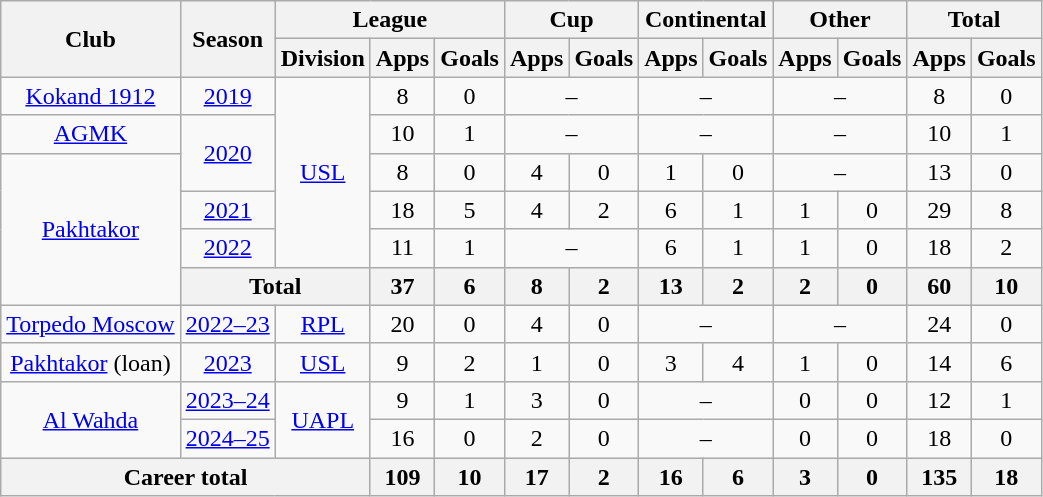<table class="wikitable" style="text-align: center;">
<tr>
<th rowspan=2>Club</th>
<th rowspan=2>Season</th>
<th colspan=3>League</th>
<th colspan=2>Cup</th>
<th colspan=2>Continental</th>
<th colspan=2>Other</th>
<th colspan=2>Total</th>
</tr>
<tr>
<th>Division</th>
<th>Apps</th>
<th>Goals</th>
<th>Apps</th>
<th>Goals</th>
<th>Apps</th>
<th>Goals</th>
<th>Apps</th>
<th>Goals</th>
<th>Apps</th>
<th>Goals</th>
</tr>
<tr>
<td><a href='#'>Kokand 1912</a></td>
<td><a href='#'>2019</a></td>
<td rowspan="5"><a href='#'>USL</a></td>
<td>8</td>
<td>0</td>
<td colspan=2>–</td>
<td colspan=2>–</td>
<td colspan=2>–</td>
<td>8</td>
<td>0</td>
</tr>
<tr>
<td><a href='#'>AGMK</a></td>
<td rowspan="2"><a href='#'>2020</a></td>
<td>10</td>
<td>1</td>
<td colspan=2>–</td>
<td colspan=2>–</td>
<td colspan=2>–</td>
<td>10</td>
<td>1</td>
</tr>
<tr>
<td rowspan="4"><a href='#'>Pakhtakor</a></td>
<td>8</td>
<td>0</td>
<td>4</td>
<td>0</td>
<td>1</td>
<td>0</td>
<td colspan=2>–</td>
<td>13</td>
<td>0</td>
</tr>
<tr>
<td><a href='#'>2021</a></td>
<td>18</td>
<td>5</td>
<td>4</td>
<td>2</td>
<td>6</td>
<td>1</td>
<td>1</td>
<td>0</td>
<td>29</td>
<td>8</td>
</tr>
<tr>
<td><a href='#'>2022</a></td>
<td>11</td>
<td>1</td>
<td colspan=2>–</td>
<td>6</td>
<td>1</td>
<td>1</td>
<td>0</td>
<td>18</td>
<td>2</td>
</tr>
<tr>
<th colspan=2>Total</th>
<th>37</th>
<th>6</th>
<th>8</th>
<th>2</th>
<th>13</th>
<th>2</th>
<th>2</th>
<th>0</th>
<th>60</th>
<th>10</th>
</tr>
<tr>
<td><a href='#'>Torpedo Moscow</a></td>
<td><a href='#'>2022–23</a></td>
<td><a href='#'>RPL</a></td>
<td>20</td>
<td>0</td>
<td>4</td>
<td>0</td>
<td colspan=2>–</td>
<td colspan=2>–</td>
<td>24</td>
<td>0</td>
</tr>
<tr>
<td><a href='#'>Pakhtakor</a> (loan)</td>
<td><a href='#'>2023</a></td>
<td><a href='#'>USL</a></td>
<td>9</td>
<td>2</td>
<td>1</td>
<td>0</td>
<td>3</td>
<td>4</td>
<td>1</td>
<td>0</td>
<td>14</td>
<td>6</td>
</tr>
<tr>
<td rowspan="2"><a href='#'>Al Wahda</a></td>
<td><a href='#'>2023–24</a></td>
<td rowspan="2"><a href='#'>UAPL</a></td>
<td>9</td>
<td>1</td>
<td>3</td>
<td>0</td>
<td colspan=2>–</td>
<td>0</td>
<td>0</td>
<td>12</td>
<td>1</td>
</tr>
<tr>
<td><a href='#'>2024–25</a></td>
<td>16</td>
<td>0</td>
<td>2</td>
<td>0</td>
<td colspan=2>–</td>
<td>0</td>
<td>0</td>
<td>18</td>
<td>0</td>
</tr>
<tr>
<th colspan=3>Career total</th>
<th>109</th>
<th>10</th>
<th>17</th>
<th>2</th>
<th>16</th>
<th>6</th>
<th>3</th>
<th>0</th>
<th>135</th>
<th>18</th>
</tr>
</table>
